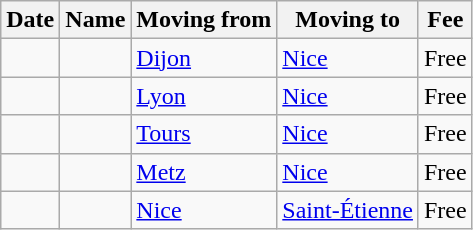<table class="wikitable sortable">
<tr>
<th>Date</th>
<th>Name</th>
<th>Moving from</th>
<th>Moving to</th>
<th>Fee</th>
</tr>
<tr>
<td><strong></strong></td>
<td> </td>
<td><a href='#'>Dijon</a></td>
<td><a href='#'>Nice</a></td>
<td>Free</td>
</tr>
<tr>
<td><strong></strong></td>
<td> </td>
<td><a href='#'>Lyon</a></td>
<td><a href='#'>Nice</a></td>
<td>Free</td>
</tr>
<tr>
<td><strong></strong></td>
<td> </td>
<td><a href='#'>Tours</a></td>
<td><a href='#'>Nice</a></td>
<td>Free</td>
</tr>
<tr>
<td><strong></strong></td>
<td> </td>
<td><a href='#'>Metz</a></td>
<td><a href='#'>Nice</a></td>
<td>Free</td>
</tr>
<tr>
<td><strong></strong></td>
<td> </td>
<td><a href='#'>Nice</a></td>
<td><a href='#'>Saint-Étienne</a></td>
<td>Free</td>
</tr>
</table>
